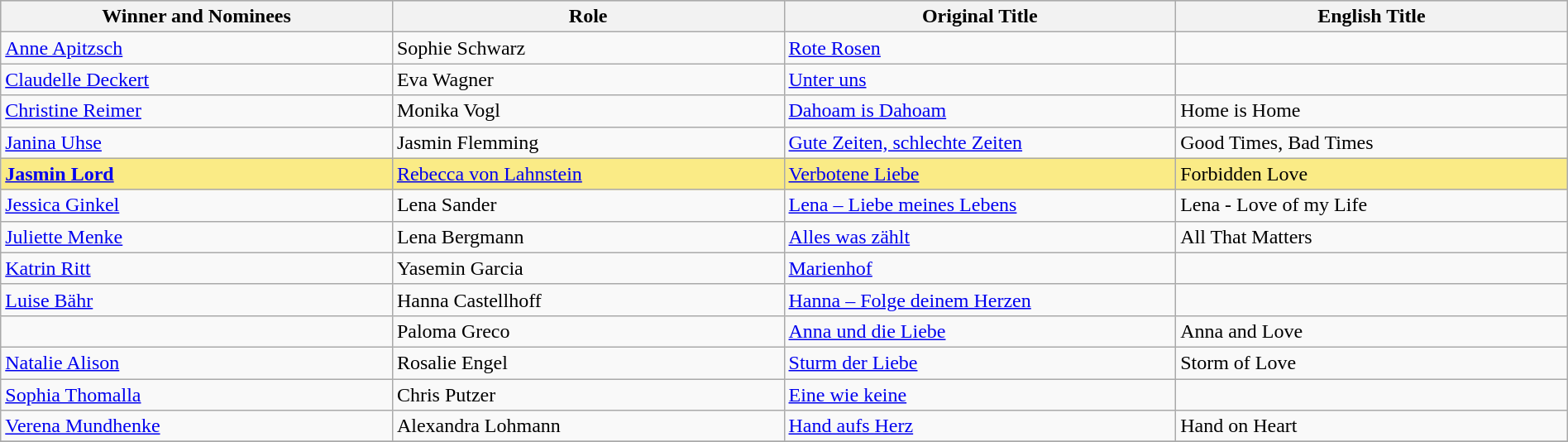<table class="wikitable" width="100%">
<tr bgcolor="#bebebe">
<th width="25%">Winner and Nominees</th>
<th width="25%">Role</th>
<th width="25%">Original Title</th>
<th width="25%">English Title</th>
</tr>
<tr>
<td><a href='#'>Anne Apitzsch</a></td>
<td>Sophie Schwarz</td>
<td><a href='#'>Rote Rosen</a></td>
<td></td>
</tr>
<tr>
<td><a href='#'>Claudelle Deckert</a></td>
<td>Eva Wagner</td>
<td><a href='#'>Unter uns</a></td>
<td></td>
</tr>
<tr>
<td><a href='#'>Christine Reimer</a></td>
<td>Monika Vogl</td>
<td><a href='#'>Dahoam is Dahoam</a></td>
<td>Home is Home</td>
</tr>
<tr>
<td><a href='#'>Janina Uhse</a></td>
<td>Jasmin Flemming</td>
<td><a href='#'>Gute Zeiten, schlechte Zeiten</a></td>
<td>Good Times, Bad Times</td>
</tr>
<tr style="background:#FAEB86">
<td><strong><a href='#'>Jasmin Lord</a></strong></td>
<td><a href='#'>Rebecca von Lahnstein</a></td>
<td><a href='#'>Verbotene Liebe</a></td>
<td>Forbidden Love</td>
</tr>
<tr>
<td><a href='#'>Jessica Ginkel</a></td>
<td>Lena Sander</td>
<td><a href='#'>Lena – Liebe meines Lebens</a></td>
<td>Lena - Love of my Life</td>
</tr>
<tr>
<td><a href='#'>Juliette Menke</a></td>
<td>Lena Bergmann</td>
<td><a href='#'>Alles was zählt</a></td>
<td>All That Matters</td>
</tr>
<tr>
<td><a href='#'>Katrin Ritt</a></td>
<td>Yasemin Garcia</td>
<td><a href='#'>Marienhof</a></td>
<td></td>
</tr>
<tr>
<td><a href='#'>Luise Bähr</a></td>
<td>Hanna Castellhoff</td>
<td><a href='#'>Hanna – Folge deinem Herzen</a></td>
<td></td>
</tr>
<tr>
<td></td>
<td>Paloma Greco</td>
<td><a href='#'>Anna und die Liebe</a></td>
<td>Anna and Love</td>
</tr>
<tr>
<td><a href='#'>Natalie Alison</a></td>
<td>Rosalie Engel</td>
<td><a href='#'>Sturm der Liebe</a></td>
<td>Storm of Love</td>
</tr>
<tr>
<td><a href='#'>Sophia Thomalla</a></td>
<td>Chris Putzer</td>
<td><a href='#'>Eine wie keine</a></td>
<td></td>
</tr>
<tr>
<td><a href='#'>Verena Mundhenke</a></td>
<td>Alexandra Lohmann</td>
<td><a href='#'>Hand aufs Herz</a></td>
<td>Hand on Heart</td>
</tr>
<tr>
</tr>
</table>
